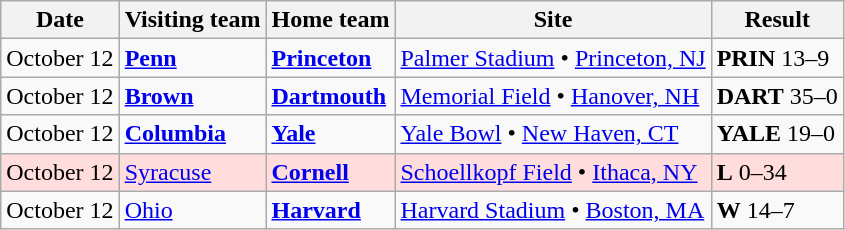<table class="wikitable">
<tr>
<th>Date</th>
<th>Visiting team</th>
<th>Home team</th>
<th>Site</th>
<th>Result</th>
</tr>
<tr>
<td>October 12</td>
<td><strong><a href='#'>Penn</a></strong></td>
<td><strong><a href='#'>Princeton</a></strong></td>
<td><a href='#'>Palmer Stadium</a> • <a href='#'>Princeton, NJ</a></td>
<td><strong>PRIN</strong> 13–9</td>
</tr>
<tr>
<td>October 12</td>
<td><strong><a href='#'>Brown</a></strong></td>
<td><strong><a href='#'>Dartmouth</a></strong></td>
<td><a href='#'>Memorial Field</a> • <a href='#'>Hanover, NH</a></td>
<td><strong>DART</strong> 35–0</td>
</tr>
<tr>
<td>October 12</td>
<td><strong><a href='#'>Columbia</a></strong></td>
<td><strong><a href='#'>Yale</a></strong></td>
<td><a href='#'>Yale Bowl</a> • <a href='#'>New Haven, CT</a></td>
<td><strong>YALE</strong> 19–0</td>
</tr>
<tr style="background:#FFDDDD;">
<td>October 12</td>
<td><a href='#'>Syracuse</a></td>
<td><strong><a href='#'>Cornell</a></strong></td>
<td><a href='#'>Schoellkopf Field</a> • <a href='#'>Ithaca, NY</a></td>
<td><strong>L</strong> 0–34</td>
</tr>
<tr style="background;#DDFFDD;">
<td>October 12</td>
<td><a href='#'>Ohio</a></td>
<td><strong><a href='#'>Harvard</a></strong></td>
<td><a href='#'>Harvard Stadium</a> • <a href='#'>Boston, MA</a></td>
<td><strong>W</strong> 14–7</td>
</tr>
</table>
